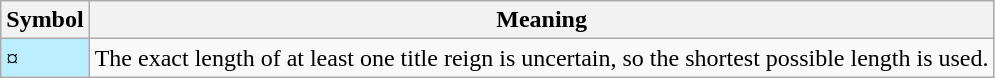<table class="wikitable">
<tr>
<th><strong>Symbol</strong></th>
<th><strong>Meaning</strong></th>
</tr>
<tr>
<td style="background-color:#bbeeff">¤</td>
<td>The exact length of at least one title reign is uncertain, so the shortest possible length is used.</td>
</tr>
</table>
